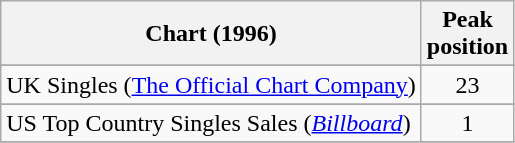<table class="wikitable sortable">
<tr>
<th align="left">Chart (1996)</th>
<th style="text-align:center;">Peak<br>position</th>
</tr>
<tr>
</tr>
<tr>
</tr>
<tr>
<td align="left">UK Singles (<a href='#'>The Official Chart Company</a>)</td>
<td style="text-align:center;">23</td>
</tr>
<tr>
</tr>
<tr>
</tr>
<tr>
<td scope="row">US Top Country Singles Sales (<em><a href='#'>Billboard</a></em>)<br></td>
<td align="center">1</td>
</tr>
<tr>
</tr>
</table>
